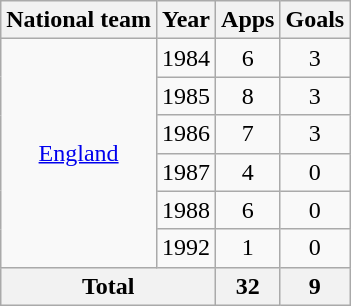<table class="wikitable" style="text-align:center">
<tr>
<th>National team</th>
<th>Year</th>
<th>Apps</th>
<th>Goals</th>
</tr>
<tr>
<td rowspan="6"><a href='#'>England</a></td>
<td>1984</td>
<td>6</td>
<td>3</td>
</tr>
<tr>
<td>1985</td>
<td>8</td>
<td>3</td>
</tr>
<tr>
<td>1986</td>
<td>7</td>
<td>3</td>
</tr>
<tr>
<td>1987</td>
<td>4</td>
<td>0</td>
</tr>
<tr>
<td>1988</td>
<td>6</td>
<td>0</td>
</tr>
<tr>
<td>1992</td>
<td>1</td>
<td>0</td>
</tr>
<tr>
<th colspan="2">Total</th>
<th>32</th>
<th>9</th>
</tr>
</table>
